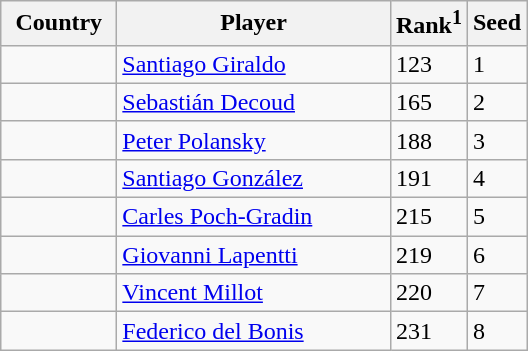<table class="sortable wikitable">
<tr>
<th width="70">Country</th>
<th width="175">Player</th>
<th>Rank<sup>1</sup></th>
<th>Seed</th>
</tr>
<tr>
<td></td>
<td><a href='#'>Santiago Giraldo</a></td>
<td>123</td>
<td>1</td>
</tr>
<tr>
<td></td>
<td><a href='#'>Sebastián Decoud</a></td>
<td>165</td>
<td>2</td>
</tr>
<tr>
<td></td>
<td><a href='#'>Peter Polansky</a></td>
<td>188</td>
<td>3</td>
</tr>
<tr>
<td></td>
<td><a href='#'>Santiago González</a></td>
<td>191</td>
<td>4</td>
</tr>
<tr>
<td></td>
<td><a href='#'>Carles Poch-Gradin</a></td>
<td>215</td>
<td>5</td>
</tr>
<tr>
<td></td>
<td><a href='#'>Giovanni Lapentti</a></td>
<td>219</td>
<td>6</td>
</tr>
<tr>
<td></td>
<td><a href='#'>Vincent Millot</a></td>
<td>220</td>
<td>7</td>
</tr>
<tr>
<td></td>
<td><a href='#'>Federico del Bonis</a></td>
<td>231</td>
<td>8</td>
</tr>
</table>
